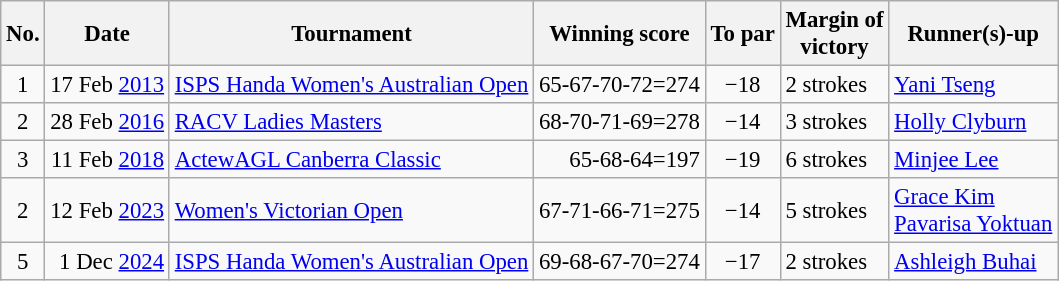<table class="wikitable" style="font-size:95%;">
<tr>
<th>No.</th>
<th>Date</th>
<th>Tournament</th>
<th>Winning score</th>
<th>To par</th>
<th>Margin of<br>victory</th>
<th>Runner(s)-up</th>
</tr>
<tr>
<td align=center>1</td>
<td align=right>17 Feb <a href='#'>2013</a></td>
<td><a href='#'>ISPS Handa Women's Australian Open</a></td>
<td align=right>65-67-70-72=274</td>
<td align=center>−18</td>
<td>2 strokes</td>
<td> <a href='#'>Yani Tseng</a></td>
</tr>
<tr>
<td align=center>2</td>
<td align=right>28 Feb <a href='#'>2016</a></td>
<td><a href='#'>RACV Ladies Masters</a></td>
<td align=right>68-70-71-69=278</td>
<td align=center>−14</td>
<td>3 strokes</td>
<td> <a href='#'>Holly Clyburn</a></td>
</tr>
<tr>
<td align=center>3</td>
<td align=right>11 Feb <a href='#'>2018</a></td>
<td><a href='#'>ActewAGL Canberra Classic</a></td>
<td align=right>65-68-64=197</td>
<td align=center>−19</td>
<td>6 strokes</td>
<td> <a href='#'>Minjee Lee</a></td>
</tr>
<tr>
<td align=center>2</td>
<td align=right>12 Feb <a href='#'>2023</a></td>
<td><a href='#'>Women's Victorian Open</a></td>
<td align=right>67-71-66-71=275</td>
<td align=center>−14</td>
<td>5 strokes</td>
<td> <a href='#'>Grace Kim</a><br> <a href='#'>Pavarisa Yoktuan</a></td>
</tr>
<tr>
<td align=center>5</td>
<td align=right>1 Dec <a href='#'>2024</a></td>
<td><a href='#'>ISPS Handa Women's Australian Open</a></td>
<td align=right>69-68-67-70=274</td>
<td align=center>−17</td>
<td>2 strokes</td>
<td> <a href='#'>Ashleigh Buhai</a></td>
</tr>
</table>
